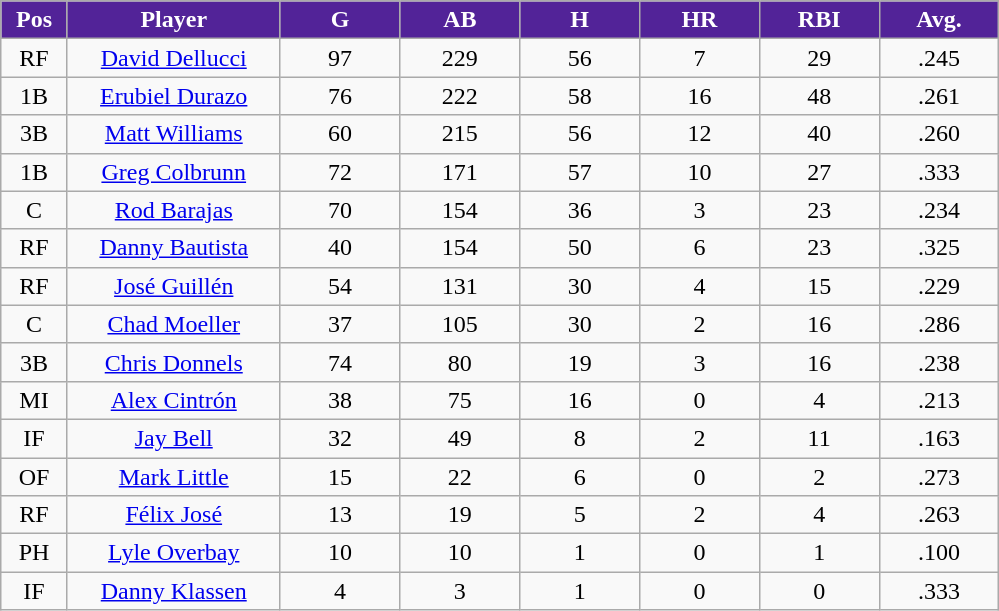<table class="wikitable sortable" style="text-align:center">
<tr>
<th style="background:#522398;color:white;" width="5%">Pos</th>
<th style="background:#522398;color:white;" width="16%">Player</th>
<th style="background:#522398;color:white;" width="9%">G</th>
<th style="background:#522398;color:white;" width="9%">AB</th>
<th style="background:#522398;color:white;" width="9%">H</th>
<th style="background:#522398;color:white;" width="9%">HR</th>
<th style="background:#522398;color:white;" width="9%">RBI</th>
<th style="background:#522398;color:white;" width="9%">Avg.</th>
</tr>
<tr align="center">
<td>RF</td>
<td><a href='#'>David Dellucci</a></td>
<td>97</td>
<td>229</td>
<td>56</td>
<td>7</td>
<td>29</td>
<td>.245</td>
</tr>
<tr align="center">
<td>1B</td>
<td><a href='#'>Erubiel Durazo</a></td>
<td>76</td>
<td>222</td>
<td>58</td>
<td>16</td>
<td>48</td>
<td>.261</td>
</tr>
<tr align="center">
<td>3B</td>
<td><a href='#'>Matt Williams</a></td>
<td>60</td>
<td>215</td>
<td>56</td>
<td>12</td>
<td>40</td>
<td>.260</td>
</tr>
<tr align="center">
<td>1B</td>
<td><a href='#'>Greg Colbrunn</a></td>
<td>72</td>
<td>171</td>
<td>57</td>
<td>10</td>
<td>27</td>
<td>.333</td>
</tr>
<tr align="center">
<td>C</td>
<td><a href='#'>Rod Barajas</a></td>
<td>70</td>
<td>154</td>
<td>36</td>
<td>3</td>
<td>23</td>
<td>.234</td>
</tr>
<tr align="center">
<td>RF</td>
<td><a href='#'>Danny Bautista</a></td>
<td>40</td>
<td>154</td>
<td>50</td>
<td>6</td>
<td>23</td>
<td>.325</td>
</tr>
<tr align="center">
<td>RF</td>
<td><a href='#'>José Guillén</a></td>
<td>54</td>
<td>131</td>
<td>30</td>
<td>4</td>
<td>15</td>
<td>.229</td>
</tr>
<tr align="center">
<td>C</td>
<td><a href='#'>Chad Moeller</a></td>
<td>37</td>
<td>105</td>
<td>30</td>
<td>2</td>
<td>16</td>
<td>.286</td>
</tr>
<tr align="center">
<td>3B</td>
<td><a href='#'>Chris Donnels</a></td>
<td>74</td>
<td>80</td>
<td>19</td>
<td>3</td>
<td>16</td>
<td>.238</td>
</tr>
<tr align="center">
<td>MI</td>
<td><a href='#'>Alex Cintrón</a></td>
<td>38</td>
<td>75</td>
<td>16</td>
<td>0</td>
<td>4</td>
<td>.213</td>
</tr>
<tr align="center">
<td>IF</td>
<td><a href='#'>Jay Bell</a></td>
<td>32</td>
<td>49</td>
<td>8</td>
<td>2</td>
<td>11</td>
<td>.163</td>
</tr>
<tr align="center">
<td>OF</td>
<td><a href='#'>Mark Little</a></td>
<td>15</td>
<td>22</td>
<td>6</td>
<td>0</td>
<td>2</td>
<td>.273</td>
</tr>
<tr align="center">
<td>RF</td>
<td><a href='#'>Félix José</a></td>
<td>13</td>
<td>19</td>
<td>5</td>
<td>2</td>
<td>4</td>
<td>.263</td>
</tr>
<tr align="center">
<td>PH</td>
<td><a href='#'>Lyle Overbay</a></td>
<td>10</td>
<td>10</td>
<td>1</td>
<td>0</td>
<td>1</td>
<td>.100</td>
</tr>
<tr align="center">
<td>IF</td>
<td><a href='#'>Danny Klassen</a></td>
<td>4</td>
<td>3</td>
<td>1</td>
<td>0</td>
<td>0</td>
<td>.333</td>
</tr>
</table>
